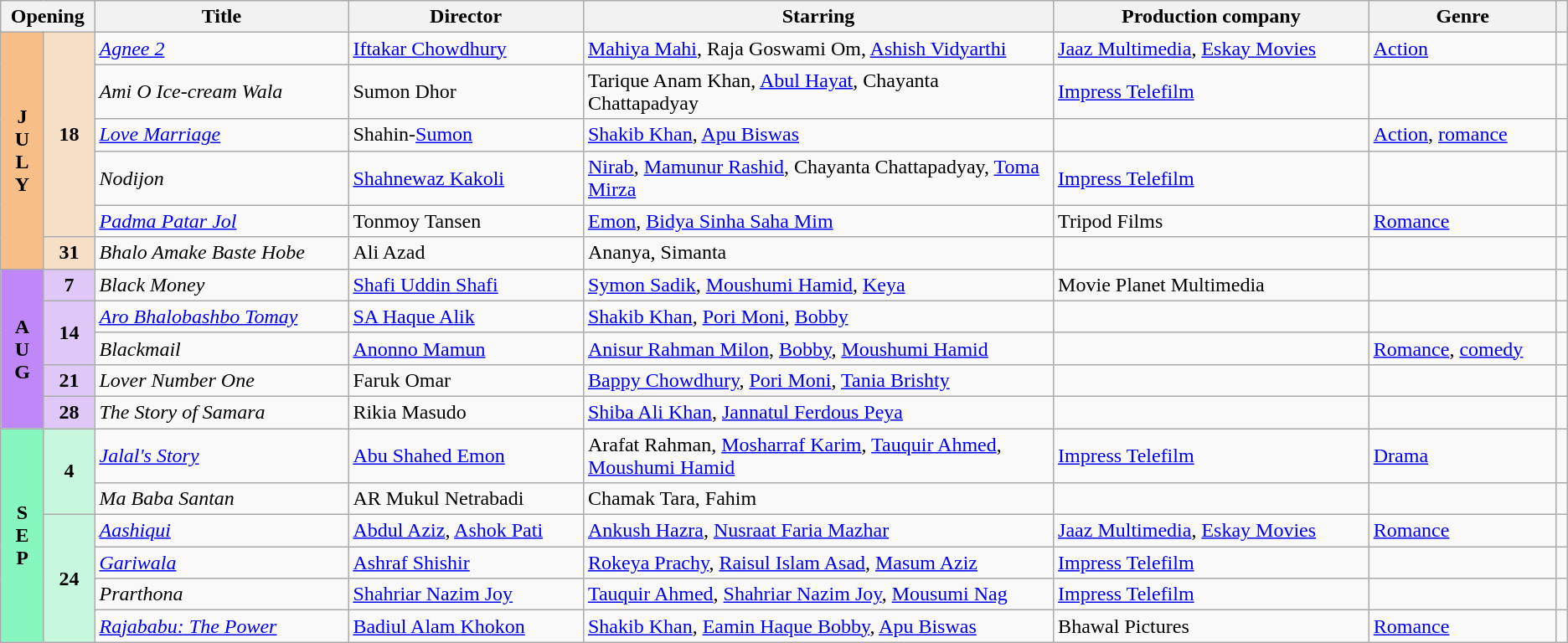<table class="wikitable sortable">
<tr>
<th colspan="2" style="width:6%;">Opening</th>
<th>Title</th>
<th style="width:15%;">Director</th>
<th style="width:30%;">Starring</th>
<th>Production company</th>
<th>Genre</th>
<th></th>
</tr>
<tr>
<th rowspan="6" style="text-align:center; background:#f7bf87">J<br>U<br>L<br>Y</th>
<td rowspan="5" style="text-align:center; background:#f7dfc7"><strong>18</strong></td>
<td><em><a href='#'>Agnee 2</a></em></td>
<td><a href='#'>Iftakar Chowdhury</a></td>
<td><a href='#'>Mahiya Mahi</a>, Raja Goswami Om, <a href='#'>Ashish Vidyarthi</a></td>
<td><a href='#'>Jaaz Multimedia</a>, <a href='#'>Eskay Movies</a></td>
<td><a href='#'>Action</a></td>
<td></td>
</tr>
<tr>
<td><em>Ami O Ice-cream Wala</em></td>
<td>Sumon Dhor</td>
<td>Tarique Anam Khan, <a href='#'>Abul Hayat</a>, Chayanta Chattapadyay</td>
<td><a href='#'>Impress Telefilm</a></td>
<td></td>
<td></td>
</tr>
<tr>
<td><em><a href='#'>Love Marriage</a></em></td>
<td>Shahin-<a href='#'>Sumon</a></td>
<td><a href='#'>Shakib Khan</a>, <a href='#'>Apu Biswas</a></td>
<td></td>
<td><a href='#'>Action</a>, <a href='#'>romance</a></td>
<td></td>
</tr>
<tr>
<td><em>Nodijon</em></td>
<td><a href='#'>Shahnewaz Kakoli</a></td>
<td><a href='#'>Nirab</a>, <a href='#'>Mamunur Rashid</a>, Chayanta Chattapadyay, <a href='#'>Toma Mirza</a></td>
<td><a href='#'>Impress Telefilm</a></td>
<td></td>
<td></td>
</tr>
<tr>
<td><em><a href='#'>Padma Patar Jol</a></em></td>
<td>Tonmoy Tansen</td>
<td><a href='#'>Emon</a>, <a href='#'>Bidya Sinha Saha Mim</a></td>
<td>Tripod Films</td>
<td><a href='#'>Romance</a></td>
<td></td>
</tr>
<tr>
<td style="text-align:center; background:#f7dfc7"><strong>31</strong></td>
<td><em>Bhalo Amake Baste Hobe</em></td>
<td>Ali Azad</td>
<td>Ananya, Simanta</td>
<td></td>
<td></td>
<td></td>
</tr>
<tr>
<th rowspan="5" style="text-align:center; background:#bf87f7">A<br>U<br>G</th>
<td style="text-align:center; background:#dfc7f7"><strong>7</strong></td>
<td><em>Black Money</em></td>
<td><a href='#'>Shafi Uddin Shafi</a></td>
<td><a href='#'>Symon Sadik</a>, <a href='#'>Moushumi Hamid</a>, <a href='#'>Keya</a></td>
<td>Movie Planet Multimedia</td>
<td></td>
<td></td>
</tr>
<tr>
<td rowspan="2" style="text-align:center; background:#dfc7f7"><strong>14</strong></td>
<td><em><a href='#'>Aro Bhalobashbo Tomay</a></em></td>
<td><a href='#'>SA Haque Alik</a></td>
<td><a href='#'>Shakib Khan</a>, <a href='#'>Pori Moni</a>, <a href='#'>Bobby</a></td>
<td></td>
<td></td>
<td></td>
</tr>
<tr>
<td><em>Blackmail</em></td>
<td><a href='#'>Anonno Mamun</a></td>
<td><a href='#'>Anisur Rahman Milon</a>, <a href='#'>Bobby</a>, <a href='#'>Moushumi Hamid</a></td>
<td></td>
<td><a href='#'>Romance</a>, <a href='#'>comedy</a></td>
<td></td>
</tr>
<tr>
<td style="text-align:center; background:#dfc7f7"><strong>21</strong></td>
<td><em>Lover Number One</em></td>
<td>Faruk Omar</td>
<td><a href='#'>Bappy Chowdhury</a>, <a href='#'>Pori Moni</a>, <a href='#'>Tania Brishty</a></td>
<td></td>
<td></td>
<td></td>
</tr>
<tr>
<td style="text-align:center; background:#dfc7f7"><strong>28</strong></td>
<td><em>The Story of Samara</em></td>
<td>Rikia Masudo</td>
<td><a href='#'>Shiba Ali Khan</a>, <a href='#'>Jannatul Ferdous Peya</a></td>
<td></td>
<td></td>
<td></td>
</tr>
<tr>
<th rowspan="6" style="text-align:center; background:#87f7bf">S<br>E<br>P</th>
<td rowspan="2" style="text-align:center; background:#c7f7df"><strong>4</strong></td>
<td><em><a href='#'>Jalal's Story</a></em></td>
<td><a href='#'>Abu Shahed Emon</a></td>
<td>Arafat Rahman, <a href='#'>Mosharraf Karim</a>, <a href='#'>Tauquir Ahmed</a>, <a href='#'>Moushumi Hamid</a></td>
<td><a href='#'>Impress Telefilm</a></td>
<td><a href='#'>Drama</a></td>
<td></td>
</tr>
<tr>
<td><em>Ma Baba Santan</em></td>
<td>AR Mukul Netrabadi</td>
<td>Chamak Tara, Fahim</td>
<td></td>
<td></td>
<td></td>
</tr>
<tr>
<td rowspan="4" style="text-align:center; background:#c7f7df"><strong>24</strong></td>
<td><em><a href='#'>Aashiqui</a></em></td>
<td><a href='#'>Abdul Aziz</a>, <a href='#'>Ashok Pati</a></td>
<td><a href='#'>Ankush Hazra</a>, <a href='#'>Nusraat Faria Mazhar</a></td>
<td><a href='#'>Jaaz Multimedia</a>, <a href='#'>Eskay Movies</a></td>
<td><a href='#'>Romance</a></td>
<td></td>
</tr>
<tr>
<td><em><a href='#'>Gariwala</a></em></td>
<td><a href='#'>Ashraf Shishir</a></td>
<td><a href='#'>Rokeya Prachy</a>, <a href='#'>Raisul Islam Asad</a>, <a href='#'>Masum Aziz</a></td>
<td><a href='#'>Impress Telefilm</a></td>
<td></td>
<td></td>
</tr>
<tr>
<td><em>Prarthona</em></td>
<td><a href='#'>Shahriar Nazim Joy</a></td>
<td><a href='#'>Tauquir Ahmed</a>, <a href='#'>Shahriar Nazim Joy</a>, <a href='#'>Mousumi Nag</a></td>
<td><a href='#'>Impress Telefilm</a></td>
<td></td>
<td></td>
</tr>
<tr>
<td><em><a href='#'>Rajababu: The Power</a></em></td>
<td><a href='#'>Badiul Alam Khokon</a></td>
<td><a href='#'>Shakib Khan</a>, <a href='#'>Eamin Haque Bobby</a>, <a href='#'>Apu Biswas</a></td>
<td>Bhawal Pictures</td>
<td><a href='#'>Romance</a></td>
<td></td>
</tr>
</table>
